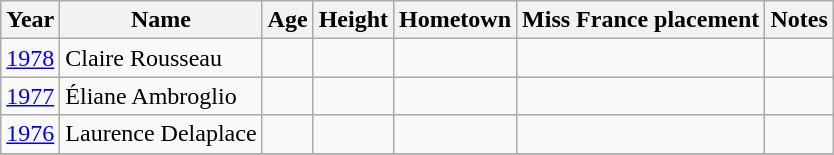<table class="wikitable sortable">
<tr>
<th>Year</th>
<th>Name</th>
<th>Age</th>
<th>Height</th>
<th>Hometown</th>
<th>Miss France placement</th>
<th>Notes</th>
</tr>
<tr>
<td><a href='#'>1978</a></td>
<td>Claire Rousseau</td>
<td></td>
<td></td>
<td></td>
<td></td>
<td></td>
</tr>
<tr>
<td><a href='#'>1977</a></td>
<td>Éliane Ambroglio</td>
<td></td>
<td></td>
<td></td>
<td></td>
<td></td>
</tr>
<tr>
<td><a href='#'>1976</a></td>
<td>Laurence Delaplace</td>
<td></td>
<td></td>
<td></td>
<td></td>
<td></td>
</tr>
<tr>
</tr>
</table>
